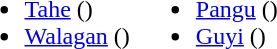<table>
<tr>
<td valign="top"><br><ul><li><a href='#'>Tahe</a> ()</li><li><a href='#'>Walagan</a> ()</li></ul></td>
<td valign="top"><br><ul><li><a href='#'>Pangu</a> ()</li><li><a href='#'>Guyi</a> ()</li></ul></td>
</tr>
</table>
